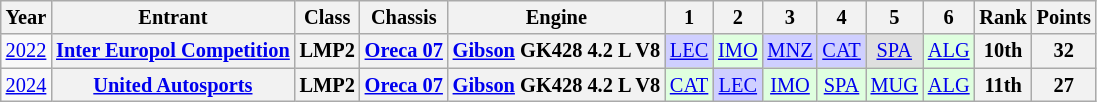<table class="wikitable" style="text-align:center; font-size:85%">
<tr>
<th>Year</th>
<th>Entrant</th>
<th>Class</th>
<th>Chassis</th>
<th>Engine</th>
<th>1</th>
<th>2</th>
<th>3</th>
<th>4</th>
<th>5</th>
<th>6</th>
<th>Rank</th>
<th>Points</th>
</tr>
<tr>
<td><a href='#'>2022</a></td>
<th nowrap><a href='#'>Inter Europol Competition</a></th>
<th>LMP2</th>
<th nowrap><a href='#'>Oreca 07</a></th>
<th nowrap><a href='#'>Gibson</a> GK428 4.2 L V8</th>
<td style="background:#CFCFFF;"><a href='#'>LEC</a><br></td>
<td style="background:#DFFFDF;"><a href='#'>IMO</a><br></td>
<td style="background:#CFCFFF;"><a href='#'>MNZ</a><br></td>
<td style="background:#CFCFFF;"><a href='#'>CAT</a><br></td>
<td style="background:#DFDFDF;"><a href='#'>SPA</a><br></td>
<td style="background:#DFFFDF;"><a href='#'>ALG</a><br></td>
<th>10th</th>
<th>32</th>
</tr>
<tr>
<td><a href='#'>2024</a></td>
<th nowrap><a href='#'>United Autosports</a></th>
<th>LMP2</th>
<th nowrap><a href='#'>Oreca 07</a></th>
<th nowrap><a href='#'>Gibson</a> GK428 4.2 L V8</th>
<td style="background:#DFFFDF;"><a href='#'>CAT</a><br></td>
<td style="background:#CFCFFF;"><a href='#'>LEC</a><br></td>
<td style="background:#DFFFDF;"><a href='#'>IMO</a><br></td>
<td style="background:#DFFFDF;"><a href='#'>SPA</a><br></td>
<td style="background:#DFFFDF;"><a href='#'>MUG</a><br></td>
<td style="background:#DFFFDF;"><a href='#'>ALG</a><br></td>
<th>11th</th>
<th>27</th>
</tr>
</table>
